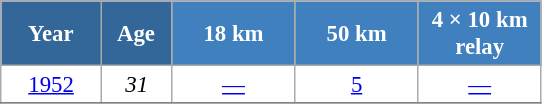<table class="wikitable" style="font-size:95%; text-align:center; border:grey solid 1px; border-collapse:collapse; background:#ffffff;">
<tr>
<th style="background-color:#369; color:white; width:60px;"> Year </th>
<th style="background-color:#369; color:white; width:40px;"> Age </th>
<th style="background-color:#4180be; color:white; width:75px;"> 18 km </th>
<th style="background-color:#4180be; color:white; width:75px;"> 50 km </th>
<th style="background-color:#4180be; color:white; width:75px;"> 4 × 10 km <br> relay </th>
</tr>
<tr>
<td><a href='#'>1952</a></td>
<td><em>31</em></td>
<td><a href='#'>—</a></td>
<td><a href='#'>5</a></td>
<td><a href='#'>—</a></td>
</tr>
<tr>
</tr>
</table>
